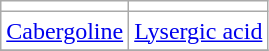<table align="center"  class="wikitable" style="background-color:white;">
<tr>
<td></td>
<td valign="top"></td>
</tr>
<tr>
<td><a href='#'>Cabergoline</a></td>
<td><a href='#'>Lysergic acid</a></td>
</tr>
<tr>
</tr>
</table>
